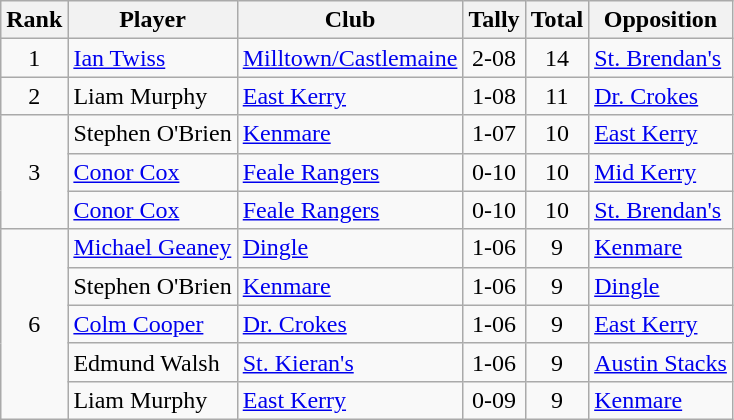<table class="wikitable">
<tr>
<th>Rank</th>
<th>Player</th>
<th>Club</th>
<th>Tally</th>
<th>Total</th>
<th>Opposition</th>
</tr>
<tr>
<td rowspan="1" style="text-align:center;">1</td>
<td><a href='#'>Ian Twiss</a></td>
<td><a href='#'>Milltown/Castlemaine</a></td>
<td align=center>2-08</td>
<td align=center>14</td>
<td><a href='#'>St. Brendan's</a></td>
</tr>
<tr>
<td rowspan="1" style="text-align:center;">2</td>
<td>Liam Murphy</td>
<td><a href='#'>East Kerry</a></td>
<td align=center>1-08</td>
<td align=center>11</td>
<td><a href='#'>Dr. Crokes</a></td>
</tr>
<tr>
<td rowspan="3" style="text-align:center;">3</td>
<td>Stephen O'Brien</td>
<td><a href='#'>Kenmare</a></td>
<td align=center>1-07</td>
<td align=center>10</td>
<td><a href='#'>East Kerry</a></td>
</tr>
<tr>
<td><a href='#'>Conor Cox</a></td>
<td><a href='#'>Feale Rangers</a></td>
<td align=center>0-10</td>
<td align=center>10</td>
<td><a href='#'>Mid Kerry</a></td>
</tr>
<tr>
<td><a href='#'>Conor Cox</a></td>
<td><a href='#'>Feale Rangers</a></td>
<td align=center>0-10</td>
<td align=center>10</td>
<td><a href='#'>St. Brendan's</a></td>
</tr>
<tr>
<td rowspan="5" style="text-align:center;">6</td>
<td><a href='#'>Michael Geaney</a></td>
<td><a href='#'>Dingle</a></td>
<td align=center>1-06</td>
<td align=center>9</td>
<td><a href='#'>Kenmare</a></td>
</tr>
<tr>
<td>Stephen O'Brien</td>
<td><a href='#'>Kenmare</a></td>
<td align=center>1-06</td>
<td align=center>9</td>
<td><a href='#'>Dingle</a></td>
</tr>
<tr>
<td><a href='#'>Colm Cooper</a></td>
<td><a href='#'>Dr. Crokes</a></td>
<td align=center>1-06</td>
<td align=center>9</td>
<td><a href='#'>East Kerry</a></td>
</tr>
<tr>
<td>Edmund Walsh</td>
<td><a href='#'>St. Kieran's</a></td>
<td align=center>1-06</td>
<td align=center>9</td>
<td><a href='#'>Austin Stacks</a></td>
</tr>
<tr>
<td>Liam Murphy</td>
<td><a href='#'>East Kerry</a></td>
<td align=center>0-09</td>
<td align=center>9</td>
<td><a href='#'>Kenmare</a></td>
</tr>
</table>
